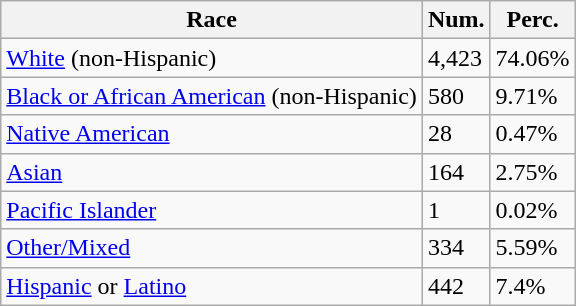<table class="wikitable">
<tr>
<th>Race</th>
<th>Num.</th>
<th>Perc.</th>
</tr>
<tr>
<td><a href='#'>White</a> (non-Hispanic)</td>
<td>4,423</td>
<td>74.06%</td>
</tr>
<tr>
<td><a href='#'>Black or African American</a> (non-Hispanic)</td>
<td>580</td>
<td>9.71%</td>
</tr>
<tr>
<td><a href='#'>Native American</a></td>
<td>28</td>
<td>0.47%</td>
</tr>
<tr>
<td><a href='#'>Asian</a></td>
<td>164</td>
<td>2.75%</td>
</tr>
<tr>
<td><a href='#'>Pacific Islander</a></td>
<td>1</td>
<td>0.02%</td>
</tr>
<tr>
<td><a href='#'>Other/Mixed</a></td>
<td>334</td>
<td>5.59%</td>
</tr>
<tr>
<td><a href='#'>Hispanic</a> or <a href='#'>Latino</a></td>
<td>442</td>
<td>7.4%</td>
</tr>
</table>
